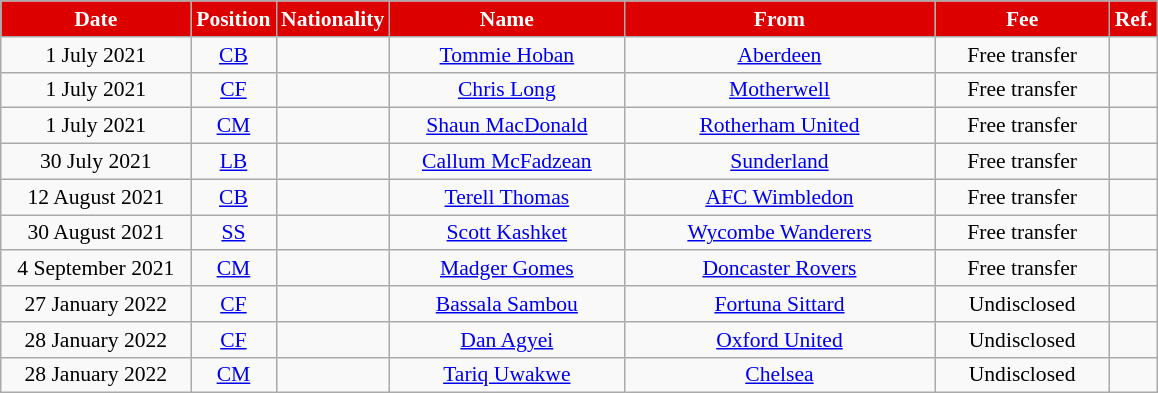<table class="wikitable"  style="text-align:center; font-size:90%; ">
<tr>
<th style="color:#fff; background:#d00; width:120px;">Date</th>
<th style="color:#fff; background:#d00; width:50px;">Position</th>
<th style="color:#fff; background:#d00; width:50px;">Nationality</th>
<th style="color:#fff; background:#d00; width:150px;">Name</th>
<th style="color:#fff; background:#d00; width:200px;">From</th>
<th style="color:#fff; background:#d00; width:110px;">Fee</th>
<th style="color:#fff; background:#d00; width:25px;">Ref.</th>
</tr>
<tr>
<td>1 July 2021</td>
<td><a href='#'>CB</a></td>
<td></td>
<td><a href='#'>Tommie Hoban</a></td>
<td> <a href='#'>Aberdeen</a></td>
<td>Free transfer</td>
<td></td>
</tr>
<tr>
<td>1 July 2021</td>
<td><a href='#'>CF</a></td>
<td></td>
<td><a href='#'>Chris Long</a></td>
<td> <a href='#'>Motherwell</a></td>
<td>Free transfer</td>
<td></td>
</tr>
<tr>
<td>1 July 2021</td>
<td><a href='#'>CM</a></td>
<td></td>
<td><a href='#'>Shaun MacDonald</a></td>
<td> <a href='#'>Rotherham United</a></td>
<td>Free transfer</td>
<td></td>
</tr>
<tr>
<td>30 July 2021</td>
<td><a href='#'>LB</a></td>
<td></td>
<td><a href='#'>Callum McFadzean</a></td>
<td> <a href='#'>Sunderland</a></td>
<td>Free transfer</td>
<td></td>
</tr>
<tr>
<td>12 August 2021</td>
<td><a href='#'>CB</a></td>
<td></td>
<td><a href='#'>Terell Thomas</a></td>
<td> <a href='#'>AFC Wimbledon</a></td>
<td>Free transfer</td>
<td></td>
</tr>
<tr>
<td>30 August 2021</td>
<td><a href='#'>SS</a></td>
<td></td>
<td><a href='#'>Scott Kashket</a></td>
<td> <a href='#'>Wycombe Wanderers</a></td>
<td>Free transfer</td>
<td></td>
</tr>
<tr>
<td>4 September 2021</td>
<td><a href='#'>CM</a></td>
<td></td>
<td><a href='#'>Madger Gomes</a></td>
<td> <a href='#'>Doncaster Rovers</a></td>
<td>Free transfer</td>
<td></td>
</tr>
<tr>
<td>27 January 2022</td>
<td><a href='#'>CF</a></td>
<td></td>
<td><a href='#'>Bassala Sambou</a></td>
<td> <a href='#'>Fortuna Sittard</a></td>
<td>Undisclosed</td>
<td></td>
</tr>
<tr>
<td>28 January 2022</td>
<td><a href='#'>CF</a></td>
<td></td>
<td><a href='#'>Dan Agyei</a></td>
<td> <a href='#'>Oxford United</a></td>
<td>Undisclosed</td>
<td></td>
</tr>
<tr>
<td>28 January 2022</td>
<td><a href='#'>CM</a></td>
<td></td>
<td><a href='#'>Tariq Uwakwe</a></td>
<td> <a href='#'>Chelsea</a></td>
<td>Undisclosed</td>
<td></td>
</tr>
</table>
